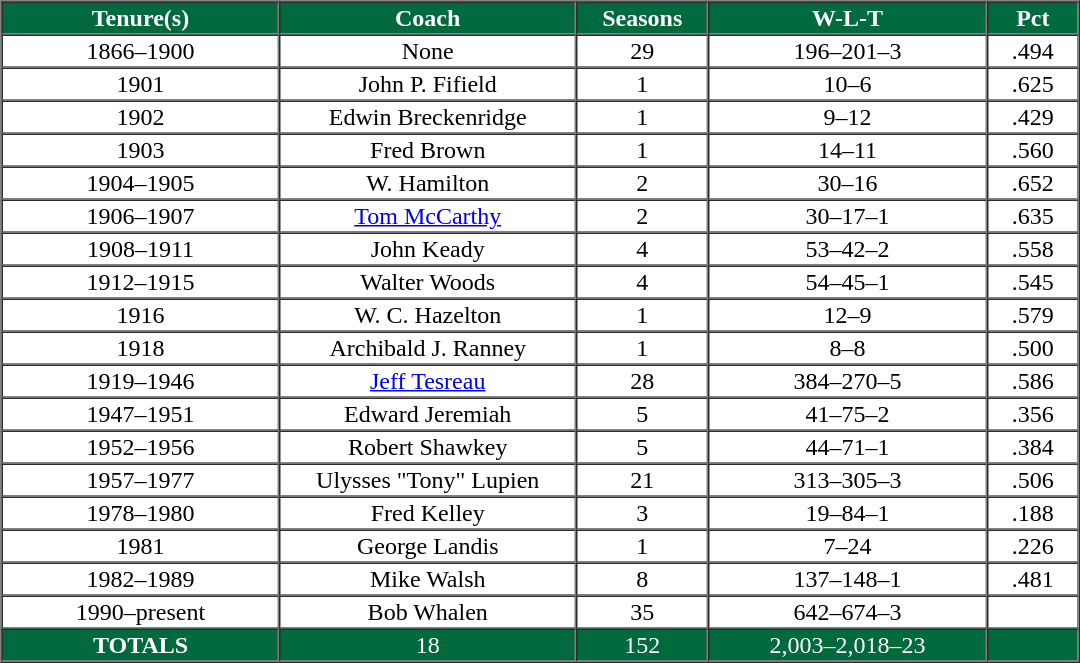<table cellpadding="1" border="1" cellspacing="0" style="width:57%; text-align:center">
<tr>
<th style="background:#00693E; color: white; width:15%;">Tenure(s)</th>
<th style="background:#00693E; color: white; width:16%;">Coach</th>
<th style="background:#00693E; color: white; width:6%;">Seasons</th>
<th style="background:#00693E; color: white; width:15%;">W-L-T</th>
<th style="background:#00693E; color: white; width:5%;">Pct</th>
</tr>
<tr style="text-align:center;">
<td>1866–1900</td>
<td>None</td>
<td>29</td>
<td>196–201–3</td>
<td>.494</td>
</tr>
<tr style="text-align:center;">
<td>1901</td>
<td>John P. Fifield</td>
<td>1</td>
<td>10–6</td>
<td>.625</td>
</tr>
<tr style="text-align:center;">
<td>1902</td>
<td>Edwin Breckenridge</td>
<td>1</td>
<td>9–12</td>
<td>.429</td>
</tr>
<tr style="text-align:center;">
<td>1903</td>
<td>Fred Brown</td>
<td>1</td>
<td>14–11</td>
<td>.560</td>
</tr>
<tr style="text-align:center;">
<td>1904–1905</td>
<td>W. Hamilton</td>
<td>2</td>
<td>30–16</td>
<td>.652</td>
</tr>
<tr style="text-align:center;">
<td>1906–1907</td>
<td><a href='#'>Tom McCarthy</a></td>
<td>2</td>
<td>30–17–1</td>
<td>.635</td>
</tr>
<tr style="text-align:center;">
<td>1908–1911</td>
<td>John Keady</td>
<td>4</td>
<td>53–42–2</td>
<td>.558</td>
</tr>
<tr style="text-align:center;">
<td>1912–1915</td>
<td>Walter Woods</td>
<td>4</td>
<td>54–45–1</td>
<td>.545</td>
</tr>
<tr style="text-align:center;">
<td>1916</td>
<td>W. C. Hazelton</td>
<td>1</td>
<td>12–9</td>
<td>.579</td>
</tr>
<tr style="text-align:center;">
<td>1918</td>
<td>Archibald J. Ranney</td>
<td>1</td>
<td>8–8</td>
<td>.500</td>
</tr>
<tr style="text-align:center;">
<td>1919–1946</td>
<td><a href='#'>Jeff Tesreau</a></td>
<td>28</td>
<td>384–270–5</td>
<td>.586</td>
</tr>
<tr style="text-align:center;">
<td>1947–1951</td>
<td>Edward Jeremiah</td>
<td>5</td>
<td>41–75–2</td>
<td>.356</td>
</tr>
<tr style="text-align:center;">
<td>1952–1956</td>
<td>Robert Shawkey</td>
<td>5</td>
<td>44–71–1</td>
<td>.384</td>
</tr>
<tr style="text-align:center;">
<td>1957–1977</td>
<td>Ulysses "Tony" Lupien</td>
<td>21</td>
<td>313–305–3</td>
<td>.506</td>
</tr>
<tr style="text-align:center;">
<td>1978–1980</td>
<td>Fred Kelley</td>
<td>3</td>
<td>19–84–1</td>
<td>.188</td>
</tr>
<tr style="text-align:center;">
<td>1981</td>
<td>George Landis</td>
<td>1</td>
<td>7–24</td>
<td>.226</td>
</tr>
<tr style="text-align:center;">
<td>1982–1989</td>
<td>Mike Walsh</td>
<td>8</td>
<td>137–148–1</td>
<td>.481</td>
</tr>
<tr style="text-align:center;">
<td>1990–present</td>
<td>Bob Whalen</td>
<td>35</td>
<td>642–674–3</td>
<td></td>
</tr>
<tr style="text-align:center; background:#00693E; color:white">
<td><strong>TOTALS</strong></td>
<td>18</td>
<td>152</td>
<td>2,003–2,018–23</td>
<td></td>
</tr>
</table>
